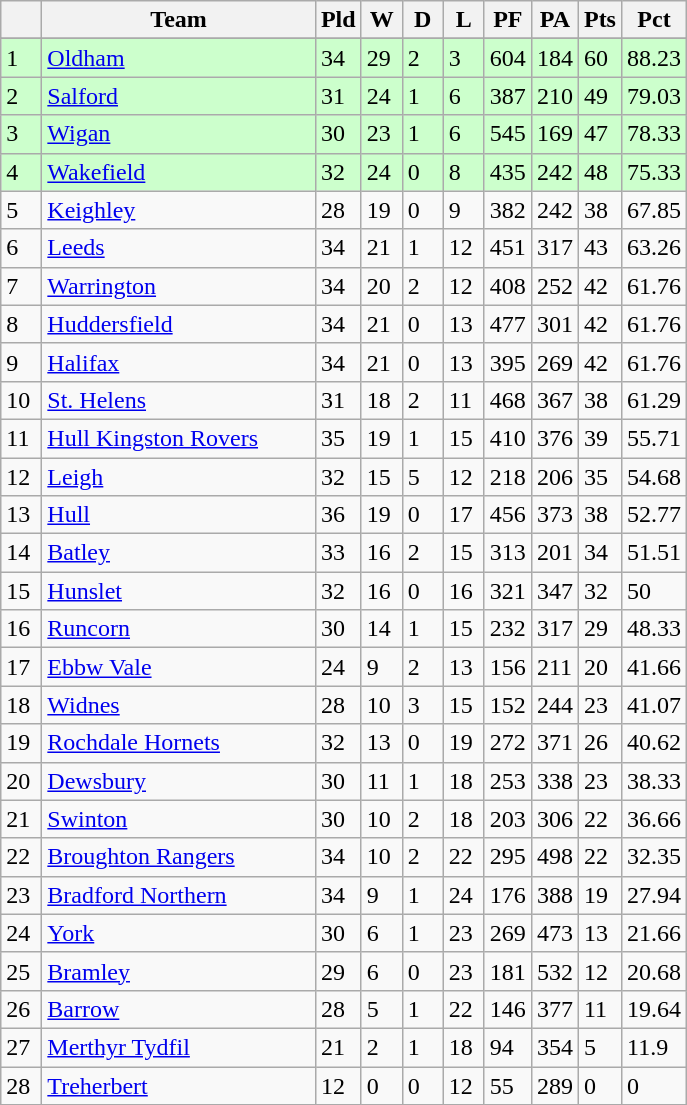<table class="wikitable" style="text-align:center;">
<tr>
<th width=20 abbr="Position"></th>
<th width=175>Team</th>
<th width=20 abbr="Played">Pld</th>
<th width=20 abbr="Won">W</th>
<th width=20 abbr="Drawn">D</th>
<th width=20 abbr="Lost">L</th>
<th width=20 abbr="Points for">PF</th>
<th width=20 abbr="Points against">PA</th>
<th width=20 abbr="Points">Pts</th>
<th width=20 abbr=”Win Percentage”>Pct</th>
</tr>
<tr>
</tr>
<tr align=left style="background:#ccffcc;color:">
<td>1</td>
<td><a href='#'>Oldham</a></td>
<td>34</td>
<td>29</td>
<td>2</td>
<td>3</td>
<td>604</td>
<td>184</td>
<td>60</td>
<td>88.23</td>
</tr>
<tr align=left style="background:#ccffcc;color:">
<td>2</td>
<td><a href='#'>Salford</a></td>
<td>31</td>
<td>24</td>
<td>1</td>
<td>6</td>
<td>387</td>
<td>210</td>
<td>49</td>
<td>79.03</td>
</tr>
<tr align=left style="background:#ccffcc;color:">
<td>3</td>
<td><a href='#'>Wigan</a></td>
<td>30</td>
<td>23</td>
<td>1</td>
<td>6</td>
<td>545</td>
<td>169</td>
<td>47</td>
<td>78.33</td>
</tr>
<tr align=left style="background:#ccffcc;color:">
<td>4</td>
<td><a href='#'>Wakefield</a></td>
<td>32</td>
<td>24</td>
<td>0</td>
<td>8</td>
<td>435</td>
<td>242</td>
<td>48</td>
<td>75.33</td>
</tr>
<tr align=left style="background:">
<td>5</td>
<td><a href='#'>Keighley</a></td>
<td>28</td>
<td>19</td>
<td>0</td>
<td>9</td>
<td>382</td>
<td>242</td>
<td>38</td>
<td>67.85</td>
</tr>
<tr align=left style="background:">
<td>6</td>
<td><a href='#'>Leeds</a></td>
<td>34</td>
<td>21</td>
<td>1</td>
<td>12</td>
<td>451</td>
<td>317</td>
<td>43</td>
<td>63.26</td>
</tr>
<tr align=left style="background:">
<td>7</td>
<td><a href='#'>Warrington</a></td>
<td>34</td>
<td>20</td>
<td>2</td>
<td>12</td>
<td>408</td>
<td>252</td>
<td>42</td>
<td>61.76</td>
</tr>
<tr align=left style="background:">
<td>8</td>
<td><a href='#'>Huddersfield</a></td>
<td>34</td>
<td>21</td>
<td>0</td>
<td>13</td>
<td>477</td>
<td>301</td>
<td>42</td>
<td>61.76</td>
</tr>
<tr align=left style="background:">
<td>9</td>
<td><a href='#'>Halifax</a></td>
<td>34</td>
<td>21</td>
<td>0</td>
<td>13</td>
<td>395</td>
<td>269</td>
<td>42</td>
<td>61.76</td>
</tr>
<tr align=left style="background:">
<td>10</td>
<td><a href='#'>St. Helens</a></td>
<td>31</td>
<td>18</td>
<td>2</td>
<td>11</td>
<td>468</td>
<td>367</td>
<td>38</td>
<td>61.29</td>
</tr>
<tr align=left style="background:">
<td>11</td>
<td><a href='#'>Hull Kingston Rovers</a></td>
<td>35</td>
<td>19</td>
<td>1</td>
<td>15</td>
<td>410</td>
<td>376</td>
<td>39</td>
<td>55.71</td>
</tr>
<tr align=left style="background:">
<td>12</td>
<td><a href='#'>Leigh</a></td>
<td>32</td>
<td>15</td>
<td>5</td>
<td>12</td>
<td>218</td>
<td>206</td>
<td>35</td>
<td>54.68</td>
</tr>
<tr align=left style="background:">
<td>13</td>
<td><a href='#'>Hull</a></td>
<td>36</td>
<td>19</td>
<td>0</td>
<td>17</td>
<td>456</td>
<td>373</td>
<td>38</td>
<td>52.77</td>
</tr>
<tr align=left style="background:">
<td>14</td>
<td><a href='#'>Batley</a></td>
<td>33</td>
<td>16</td>
<td>2</td>
<td>15</td>
<td>313</td>
<td>201</td>
<td>34</td>
<td>51.51</td>
</tr>
<tr align=left style="background:">
<td>15</td>
<td><a href='#'>Hunslet</a></td>
<td>32</td>
<td>16</td>
<td>0</td>
<td>16</td>
<td>321</td>
<td>347</td>
<td>32</td>
<td>50</td>
</tr>
<tr align=left style="background:">
<td>16</td>
<td><a href='#'>Runcorn</a></td>
<td>30</td>
<td>14</td>
<td>1</td>
<td>15</td>
<td>232</td>
<td>317</td>
<td>29</td>
<td>48.33</td>
</tr>
<tr align=left style="background:">
<td>17</td>
<td><a href='#'>Ebbw Vale</a></td>
<td>24</td>
<td>9</td>
<td>2</td>
<td>13</td>
<td>156</td>
<td>211</td>
<td>20</td>
<td>41.66</td>
</tr>
<tr align=left style="background:">
<td>18</td>
<td><a href='#'>Widnes</a></td>
<td>28</td>
<td>10</td>
<td>3</td>
<td>15</td>
<td>152</td>
<td>244</td>
<td>23</td>
<td>41.07</td>
</tr>
<tr align=left style="background:">
<td>19</td>
<td><a href='#'>Rochdale Hornets</a></td>
<td>32</td>
<td>13</td>
<td>0</td>
<td>19</td>
<td>272</td>
<td>371</td>
<td>26</td>
<td>40.62</td>
</tr>
<tr align=left style="background:">
<td>20</td>
<td><a href='#'>Dewsbury</a></td>
<td>30</td>
<td>11</td>
<td>1</td>
<td>18</td>
<td>253</td>
<td>338</td>
<td>23</td>
<td>38.33</td>
</tr>
<tr align=left style="background:">
<td>21</td>
<td><a href='#'>Swinton</a></td>
<td>30</td>
<td>10</td>
<td>2</td>
<td>18</td>
<td>203</td>
<td>306</td>
<td>22</td>
<td>36.66</td>
</tr>
<tr align=left style="background:">
<td>22</td>
<td><a href='#'>Broughton Rangers</a></td>
<td>34</td>
<td>10</td>
<td>2</td>
<td>22</td>
<td>295</td>
<td>498</td>
<td>22</td>
<td>32.35</td>
</tr>
<tr align=left style="background:">
<td>23</td>
<td><a href='#'>Bradford Northern</a></td>
<td>34</td>
<td>9</td>
<td>1</td>
<td>24</td>
<td>176</td>
<td>388</td>
<td>19</td>
<td>27.94</td>
</tr>
<tr align=left style="background:">
<td>24</td>
<td><a href='#'>York</a></td>
<td>30</td>
<td>6</td>
<td>1</td>
<td>23</td>
<td>269</td>
<td>473</td>
<td>13</td>
<td>21.66</td>
</tr>
<tr align=left style="background:">
<td>25</td>
<td><a href='#'>Bramley</a></td>
<td>29</td>
<td>6</td>
<td>0</td>
<td>23</td>
<td>181</td>
<td>532</td>
<td>12</td>
<td>20.68</td>
</tr>
<tr align=left style="background:">
<td>26</td>
<td><a href='#'>Barrow</a></td>
<td>28</td>
<td>5</td>
<td>1</td>
<td>22</td>
<td>146</td>
<td>377</td>
<td>11</td>
<td>19.64</td>
</tr>
<tr align=left style="background:">
<td>27</td>
<td><a href='#'>Merthyr Tydfil</a></td>
<td>21</td>
<td>2</td>
<td>1</td>
<td>18</td>
<td>94</td>
<td>354</td>
<td>5</td>
<td>11.9</td>
</tr>
<tr align=left style="background:">
<td>28</td>
<td><a href='#'>Treherbert</a></td>
<td>12</td>
<td>0</td>
<td>0</td>
<td>12</td>
<td>55</td>
<td>289</td>
<td>0</td>
<td>0</td>
</tr>
<tr>
</tr>
</table>
